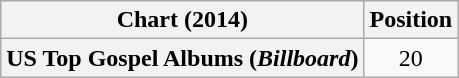<table class="wikitable plainrowheaders">
<tr>
<th scope="col">Chart (2014)</th>
<th scope="col">Position</th>
</tr>
<tr>
<th scope="row">US Top Gospel Albums (<em>Billboard</em>)</th>
<td style="text-align:center;">20</td>
</tr>
</table>
